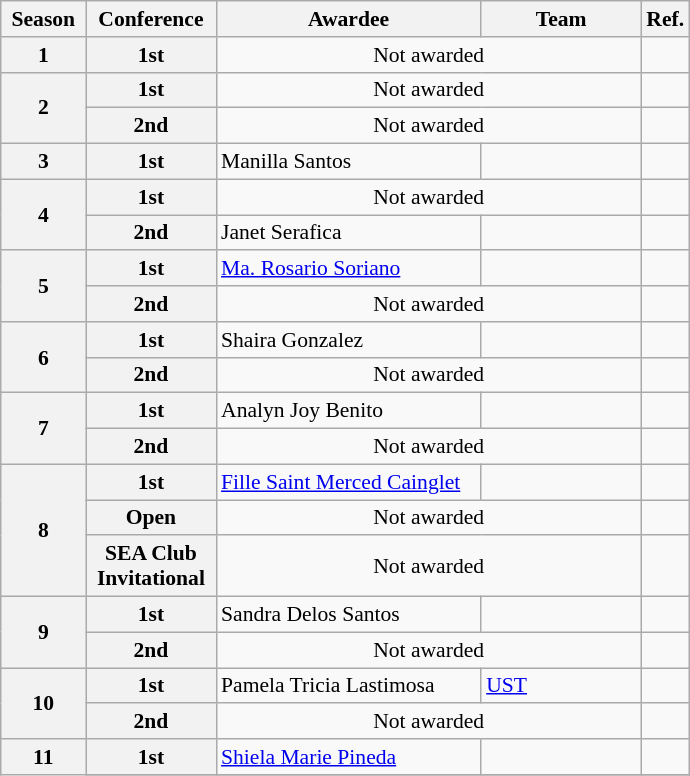<table class="wikitable" style="font-size:90%;">
<tr>
<th width="50">Season</th>
<th width="80">Conference</th>
<th width="170">Awardee</th>
<th width="100">Team</th>
<th width="20">Ref.</th>
</tr>
<tr>
<th>1</th>
<th>1st</th>
<td colspan="2" align="center"><span>Not awarded</span></td>
<td></td>
</tr>
<tr>
<th rowspan="2">2</th>
<th>1st</th>
<td colspan="2" align="center"><span>Not awarded</span></td>
<td></td>
</tr>
<tr>
<th>2nd</th>
<td colspan="2" align="center"><span>Not awarded</span></td>
<td></td>
</tr>
<tr>
<th>3</th>
<th>1st</th>
<td> Manilla Santos</td>
<td></td>
<td></td>
</tr>
<tr>
<th rowspan="2">4</th>
<th>1st</th>
<td colspan="2" align="center"><span>Not awarded</span></td>
<td></td>
</tr>
<tr>
<th>2nd</th>
<td> Janet Serafica</td>
<td></td>
<td></td>
</tr>
<tr>
<th rowspan="2">5</th>
<th>1st</th>
<td> <a href='#'>Ma. Rosario Soriano</a></td>
<td></td>
<td></td>
</tr>
<tr>
<th>2nd</th>
<td colspan="2" align="center"><span>Not awarded</span></td>
<td></td>
</tr>
<tr>
<th rowspan="2">6</th>
<th>1st</th>
<td> Shaira Gonzalez</td>
<td></td>
<td></td>
</tr>
<tr>
<th>2nd</th>
<td colspan="2" align="center"><span>Not awarded</span></td>
<td></td>
</tr>
<tr>
<th rowspan="2">7</th>
<th>1st</th>
<td> Analyn Joy Benito</td>
<td></td>
<td></td>
</tr>
<tr>
<th>2nd</th>
<td colspan="2" align="center"><span>Not awarded</span></td>
<td></td>
</tr>
<tr>
<th rowspan="3">8</th>
<th>1st</th>
<td> <a href='#'>Fille Saint Merced Cainglet</a></td>
<td></td>
<td align="center"></td>
</tr>
<tr>
<th>Open</th>
<td colspan="2" align="center"><span>Not awarded</span></td>
<td></td>
</tr>
<tr>
<th>SEA Club Invitational</th>
<td colspan="2" align="center"><span>Not awarded</span></td>
<td></td>
</tr>
<tr>
<th rowspan="2">9</th>
<th>1st</th>
<td> Sandra Delos Santos</td>
<td></td>
<td></td>
</tr>
<tr>
<th>2nd</th>
<td colspan="2" align="center"><span>Not awarded</span></td>
<td></td>
</tr>
<tr>
<th rowspan="2">10</th>
<th>1st</th>
<td> Pamela Tricia Lastimosa</td>
<td> <a href='#'>UST</a></td>
<td></td>
</tr>
<tr>
<th>2nd</th>
<td colspan="2" align="center"><span>Not awarded</span></td>
<td></td>
</tr>
<tr>
<th rowspan="2">11</th>
<th>1st</th>
<td> <a href='#'>Shiela Marie Pineda</a></td>
<td></td>
<td></td>
</tr>
<tr>
</tr>
</table>
